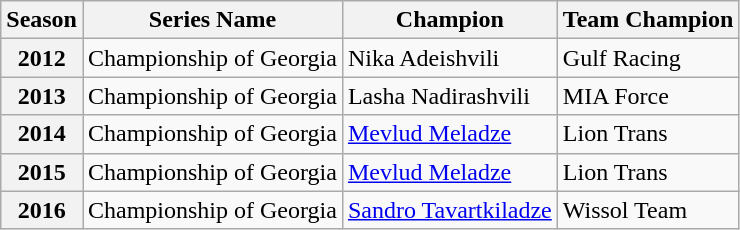<table class="wikitable">
<tr>
<th>Season</th>
<th>Series Name</th>
<th>Champion</th>
<th>Team Champion</th>
</tr>
<tr>
<th>2012</th>
<td>Championship of Georgia</td>
<td> Nika Adeishvili</td>
<td> Gulf Racing</td>
</tr>
<tr>
<th>2013</th>
<td>Championship of Georgia</td>
<td> Lasha Nadirashvili</td>
<td> MIA Force</td>
</tr>
<tr>
<th>2014</th>
<td>Championship of Georgia</td>
<td> <a href='#'>Mevlud Meladze</a></td>
<td> Lion Trans</td>
</tr>
<tr>
<th>2015</th>
<td>Championship of Georgia</td>
<td> <a href='#'>Mevlud Meladze</a></td>
<td> Lion Trans</td>
</tr>
<tr>
<th>2016</th>
<td>Championship of Georgia</td>
<td> <a href='#'>Sandro Tavartkiladze</a></td>
<td> Wissol Team</td>
</tr>
</table>
